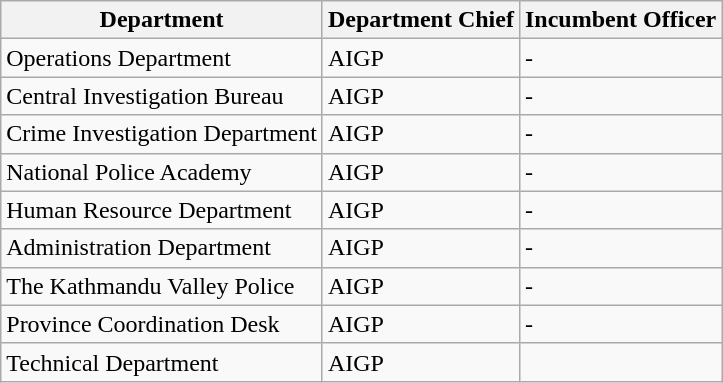<table class="wikitable">
<tr>
<th>Department</th>
<th>Department Chief</th>
<th>Incumbent Officer</th>
</tr>
<tr>
<td>Operations Department</td>
<td>AIGP</td>
<td>-</td>
</tr>
<tr>
<td>Central Investigation Bureau </td>
<td>AIGP</td>
<td>-</td>
</tr>
<tr>
<td>Crime Investigation Department </td>
<td>AIGP</td>
<td>-</td>
</tr>
<tr>
<td>National Police Academy</td>
<td>AIGP</td>
<td>-</td>
</tr>
<tr>
<td>Human Resource Department </td>
<td>AIGP</td>
<td>-</td>
</tr>
<tr>
<td>Administration Department </td>
<td>AIGP</td>
<td>-</td>
</tr>
<tr>
<td>The Kathmandu Valley Police</td>
<td>AIGP</td>
<td>-</td>
</tr>
<tr>
<td>Province Coordination Desk</td>
<td>AIGP</td>
<td>-</td>
</tr>
<tr>
<td>Technical Department</td>
<td>AIGP</td>
<td></td>
</tr>
</table>
